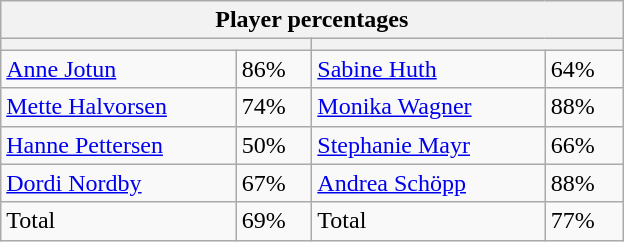<table class="wikitable">
<tr>
<th colspan="4" style="width:400px;">Player percentages</th>
</tr>
<tr>
<th colspan="2" style="width:200px;"></th>
<th colspan="2" style="width:200px;"></th>
</tr>
<tr>
<td><a href='#'>Anne Jotun</a></td>
<td>86%</td>
<td><a href='#'>Sabine Huth</a></td>
<td>64%</td>
</tr>
<tr>
<td><a href='#'>Mette Halvorsen</a></td>
<td>74%</td>
<td><a href='#'>Monika Wagner</a></td>
<td>88%</td>
</tr>
<tr>
<td><a href='#'>Hanne Pettersen</a></td>
<td>50%</td>
<td><a href='#'>Stephanie Mayr</a></td>
<td>66%</td>
</tr>
<tr>
<td><a href='#'>Dordi Nordby</a></td>
<td>67%</td>
<td><a href='#'>Andrea Schöpp</a></td>
<td>88%</td>
</tr>
<tr>
<td>Total</td>
<td>69%</td>
<td>Total</td>
<td>77%</td>
</tr>
</table>
